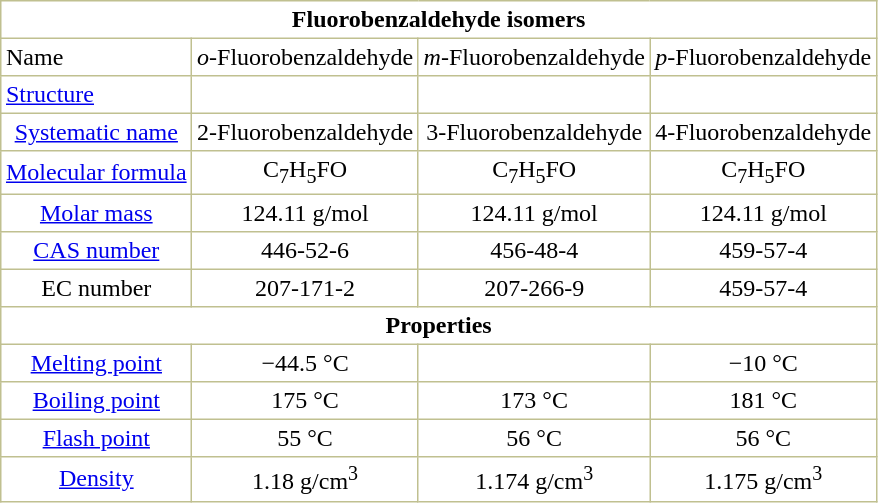<table style="margin: 0 0 0 0.5em; background: #FFFFFF; border-collapse: collapse; border-color: #C0C090;" cellspacing="0" cellpadding="3" border="1" align="center">
<tr>
<th colspan="4">Fluorobenzaldehyde isomers</th>
</tr>
<tr>
<td>Name</td>
<td style="text-align: center;"><em>o</em>-Fluorobenzaldehyde</td>
<td style="text-align: center;"><em>m</em>-Fluorobenzaldehyde</td>
<td style="text-align: center;"><em>p</em>-Fluorobenzaldehyde</td>
</tr>
<tr>
<td><a href='#'>Structure</a></td>
<td></td>
<td></td>
<td></td>
</tr>
<tr>
<td style="text-align: center;"><a href='#'>Systematic name</a></td>
<td style="text-align: center;">2-Fluorobenzaldehyde</td>
<td style="text-align: center;">3-Fluorobenzaldehyde</td>
<td style="text-align: center;">4-Fluorobenzaldehyde</td>
</tr>
<tr>
<td style="text-align: center;"><a href='#'>Molecular formula</a></td>
<td style="text-align: center;">C<sub>7</sub>H<sub>5</sub>FO</td>
<td style="text-align: center;">C<sub>7</sub>H<sub>5</sub>FO</td>
<td style="text-align: center;">C<sub>7</sub>H<sub>5</sub>FO</td>
</tr>
<tr>
<td style="text-align: center;"><a href='#'>Molar mass</a></td>
<td style="text-align: center;">124.11 g/mol</td>
<td style="text-align: center;">124.11 g/mol</td>
<td style="text-align: center;">124.11 g/mol</td>
</tr>
<tr>
<td style="text-align: center;"><a href='#'>CAS number</a></td>
<td style="text-align: center;">446-52-6</td>
<td style="text-align: center;">456-48-4</td>
<td style="text-align: center;">459-57-4</td>
</tr>
<tr>
<td style="text-align: center;">EC number</td>
<td style="text-align: center;">207-171-2</td>
<td style="text-align: center;">207-266-9</td>
<td style="text-align: center;">459-57-4</td>
</tr>
<tr>
<td colspan="4" style="text-align: center;"><strong>Properties</strong></td>
</tr>
<tr>
<td style="text-align: center;"><a href='#'>Melting point</a></td>
<td style="text-align: center;">−44.5 °C</td>
<td></td>
<td style="text-align: center;">−10 °C</td>
</tr>
<tr>
<td style="text-align: center;"><a href='#'>Boiling point</a></td>
<td style="text-align: center;">175 °C</td>
<td style="text-align: center;">173 °C</td>
<td style="text-align: center;">181 °C</td>
</tr>
<tr>
<td style="text-align: center;"><a href='#'>Flash point</a></td>
<td style="text-align: center;">55 °C</td>
<td style="text-align: center;">56 °C</td>
<td style="text-align: center;">56 °C</td>
</tr>
<tr>
<td style="text-align: center;"><a href='#'>Density</a></td>
<td style="text-align: center;">1.18 g/cm<sup>3</sup></td>
<td style="text-align: center;">1.174 g/cm<sup>3</sup></td>
<td style="text-align: center;">1.175 g/cm<sup>3</sup></td>
</tr>
</table>
